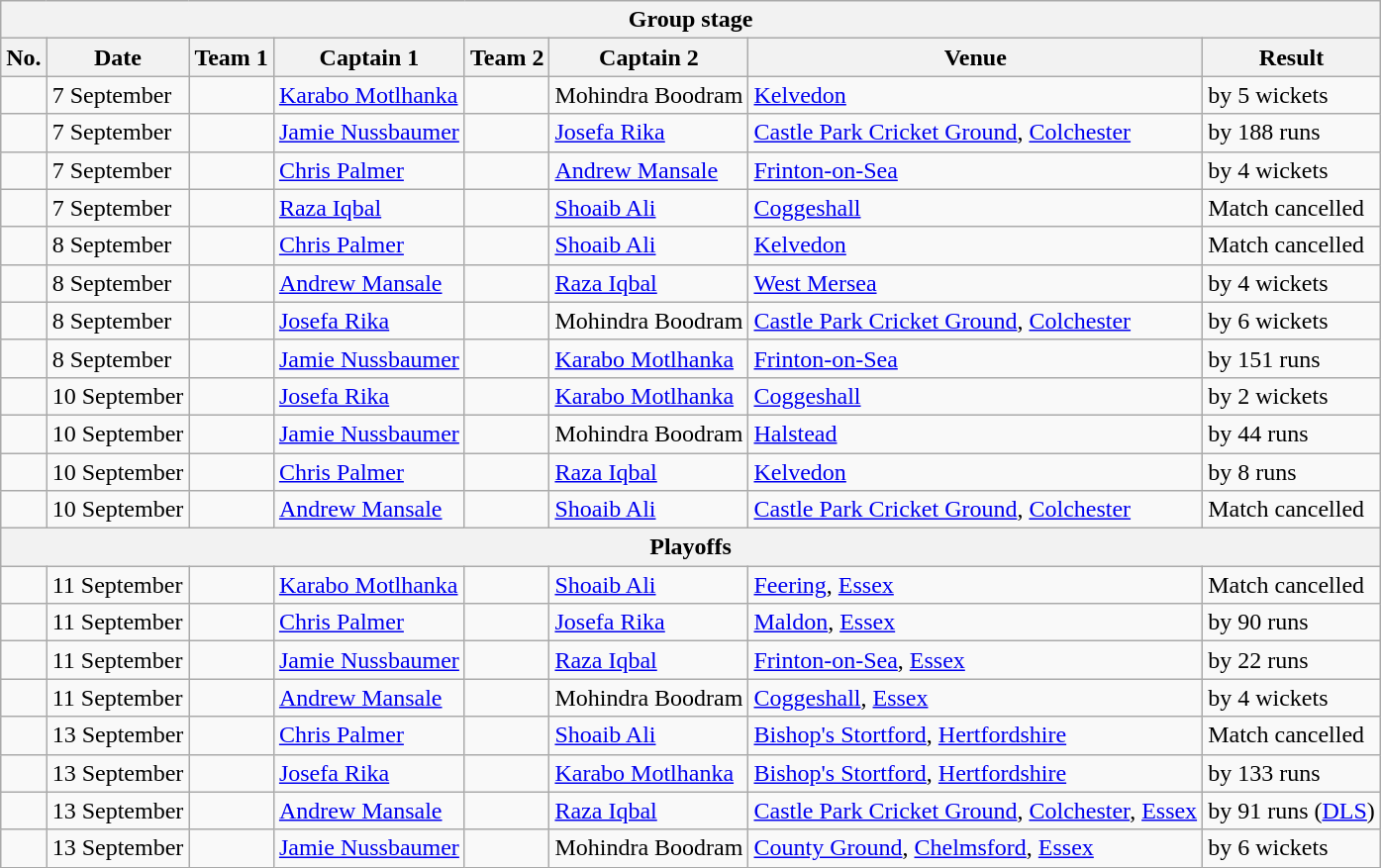<table class="wikitable">
<tr>
<th colspan="8">Group stage</th>
</tr>
<tr>
<th>No.</th>
<th>Date</th>
<th>Team 1</th>
<th>Captain 1</th>
<th>Team 2</th>
<th>Captain 2</th>
<th>Venue</th>
<th>Result</th>
</tr>
<tr>
<td></td>
<td>7 September</td>
<td></td>
<td><a href='#'>Karabo Motlhanka</a></td>
<td></td>
<td>Mohindra Boodram</td>
<td><a href='#'>Kelvedon</a></td>
<td> by 5 wickets</td>
</tr>
<tr>
<td></td>
<td>7 September</td>
<td></td>
<td><a href='#'>Jamie Nussbaumer</a></td>
<td></td>
<td><a href='#'>Josefa Rika</a></td>
<td><a href='#'>Castle Park Cricket Ground</a>, <a href='#'>Colchester</a></td>
<td> by 188 runs</td>
</tr>
<tr>
<td></td>
<td>7 September</td>
<td></td>
<td><a href='#'>Chris Palmer</a></td>
<td></td>
<td><a href='#'>Andrew Mansale</a></td>
<td><a href='#'>Frinton-on-Sea</a></td>
<td> by 4 wickets</td>
</tr>
<tr>
<td></td>
<td>7 September</td>
<td></td>
<td><a href='#'>Raza Iqbal</a></td>
<td></td>
<td><a href='#'>Shoaib Ali</a></td>
<td><a href='#'>Coggeshall</a></td>
<td>Match cancelled</td>
</tr>
<tr>
<td></td>
<td>8 September</td>
<td></td>
<td><a href='#'>Chris Palmer</a></td>
<td></td>
<td><a href='#'>Shoaib Ali</a></td>
<td><a href='#'>Kelvedon</a></td>
<td>Match cancelled</td>
</tr>
<tr>
<td></td>
<td>8 September</td>
<td></td>
<td><a href='#'>Andrew Mansale</a></td>
<td></td>
<td><a href='#'>Raza Iqbal</a></td>
<td><a href='#'>West Mersea</a></td>
<td> by 4 wickets</td>
</tr>
<tr>
<td></td>
<td>8 September</td>
<td></td>
<td><a href='#'>Josefa Rika</a></td>
<td></td>
<td>Mohindra Boodram</td>
<td><a href='#'>Castle Park Cricket Ground</a>, <a href='#'>Colchester</a></td>
<td> by 6 wickets</td>
</tr>
<tr>
<td></td>
<td>8 September</td>
<td></td>
<td><a href='#'>Jamie Nussbaumer</a></td>
<td></td>
<td><a href='#'>Karabo Motlhanka</a></td>
<td><a href='#'>Frinton-on-Sea</a></td>
<td> by 151 runs</td>
</tr>
<tr>
<td></td>
<td>10 September</td>
<td></td>
<td><a href='#'>Josefa Rika</a></td>
<td></td>
<td><a href='#'>Karabo Motlhanka</a></td>
<td><a href='#'>Coggeshall</a></td>
<td> by 2 wickets</td>
</tr>
<tr>
<td></td>
<td>10 September</td>
<td></td>
<td><a href='#'>Jamie Nussbaumer</a></td>
<td></td>
<td>Mohindra Boodram</td>
<td><a href='#'>Halstead</a></td>
<td> by 44 runs</td>
</tr>
<tr>
<td></td>
<td>10 September</td>
<td></td>
<td><a href='#'>Chris Palmer</a></td>
<td></td>
<td><a href='#'>Raza Iqbal</a></td>
<td><a href='#'>Kelvedon</a></td>
<td> by 8 runs</td>
</tr>
<tr>
<td></td>
<td>10 September</td>
<td></td>
<td><a href='#'>Andrew Mansale</a></td>
<td></td>
<td><a href='#'>Shoaib Ali</a></td>
<td><a href='#'>Castle Park Cricket Ground</a>, <a href='#'>Colchester</a></td>
<td>Match cancelled</td>
</tr>
<tr>
<th colspan="8">Playoffs</th>
</tr>
<tr>
<td></td>
<td>11 September</td>
<td></td>
<td><a href='#'>Karabo Motlhanka</a></td>
<td></td>
<td><a href='#'>Shoaib Ali</a></td>
<td><a href='#'>Feering</a>, <a href='#'>Essex</a></td>
<td>Match cancelled</td>
</tr>
<tr>
<td></td>
<td>11 September</td>
<td></td>
<td><a href='#'>Chris Palmer</a></td>
<td></td>
<td><a href='#'>Josefa Rika</a></td>
<td><a href='#'>Maldon</a>, <a href='#'>Essex</a></td>
<td> by 90 runs</td>
</tr>
<tr>
<td></td>
<td>11 September</td>
<td></td>
<td><a href='#'>Jamie Nussbaumer</a></td>
<td></td>
<td><a href='#'>Raza Iqbal</a></td>
<td><a href='#'>Frinton-on-Sea</a>, <a href='#'>Essex</a></td>
<td> by 22 runs</td>
</tr>
<tr>
<td></td>
<td>11 September</td>
<td></td>
<td><a href='#'>Andrew Mansale</a></td>
<td></td>
<td>Mohindra Boodram</td>
<td><a href='#'>Coggeshall</a>, <a href='#'>Essex</a></td>
<td> by 4 wickets</td>
</tr>
<tr>
<td></td>
<td>13 September</td>
<td></td>
<td><a href='#'>Chris Palmer</a></td>
<td></td>
<td><a href='#'>Shoaib Ali</a></td>
<td><a href='#'>Bishop's Stortford</a>, <a href='#'>Hertfordshire</a></td>
<td>Match cancelled</td>
</tr>
<tr>
<td></td>
<td>13 September</td>
<td></td>
<td><a href='#'>Josefa Rika</a></td>
<td></td>
<td><a href='#'>Karabo Motlhanka</a></td>
<td><a href='#'>Bishop's Stortford</a>, <a href='#'>Hertfordshire</a></td>
<td> by 133 runs</td>
</tr>
<tr>
<td></td>
<td>13 September</td>
<td></td>
<td><a href='#'>Andrew Mansale</a></td>
<td></td>
<td><a href='#'>Raza Iqbal</a></td>
<td><a href='#'>Castle Park Cricket Ground</a>, <a href='#'>Colchester</a>, <a href='#'>Essex</a></td>
<td> by 91 runs (<a href='#'>DLS</a>)</td>
</tr>
<tr>
<td></td>
<td>13 September</td>
<td></td>
<td><a href='#'>Jamie Nussbaumer</a></td>
<td></td>
<td>Mohindra Boodram</td>
<td><a href='#'>County Ground</a>, <a href='#'>Chelmsford</a>, <a href='#'>Essex</a></td>
<td> by 6 wickets</td>
</tr>
</table>
